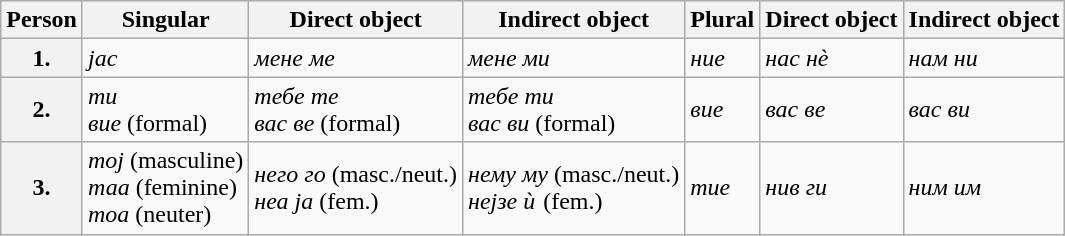<table class="wikitable">
<tr>
<th>Person</th>
<th>Singular</th>
<th>Direct object</th>
<th>Indirect object</th>
<th>Plural</th>
<th>Direct object</th>
<th>Indirect object</th>
</tr>
<tr>
<th>1.</th>
<td><em>јас</em></td>
<td><em>мене ме</em></td>
<td><em>мене ми</em></td>
<td><em>ние</em></td>
<td><em>нас нѐ</em></td>
<td><em>нам ни</em></td>
</tr>
<tr>
<th>2.</th>
<td><em>ти</em><br><em>вие</em> (formal)</td>
<td><em>тебе те</em><br><em>вас ве</em> (formal)</td>
<td><em>тебе ти</em><br><em>вас ви</em> (formal)</td>
<td><em>вие</em></td>
<td><em>вас ве</em></td>
<td><em>вас ви</em></td>
</tr>
<tr>
<th>3.</th>
<td><em>тој</em> (masculine)<br><em>таа</em> (feminine)<br><em>тоа</em> (neuter)</td>
<td><em>него го</em> (masc./neut.)<br><em>неа ја</em> (fem.)</td>
<td><em>нему му</em> (masc./neut.)<br><em>нејзе ѝ</em> (fem.)</td>
<td><em>тие</em></td>
<td><em>нив ги</em></td>
<td><em>ним им</em></td>
</tr>
</table>
